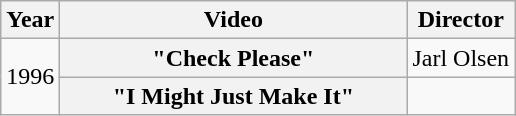<table class="wikitable plainrowheaders">
<tr>
<th>Year</th>
<th style="width:14em;">Video</th>
<th>Director</th>
</tr>
<tr>
<td rowspan="2">1996</td>
<th scope="row">"Check Please"</th>
<td>Jarl Olsen</td>
</tr>
<tr>
<th scope="row">"I Might Just Make It"</th>
<td></td>
</tr>
</table>
